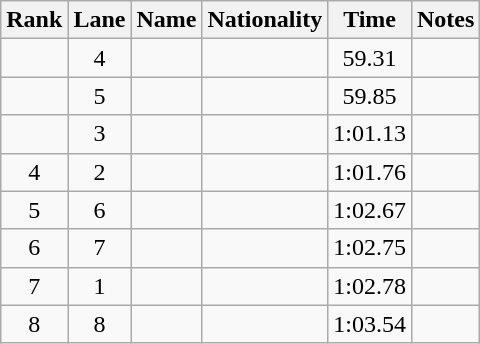<table class="wikitable sortable" style="text-align:center">
<tr>
<th>Rank</th>
<th>Lane</th>
<th>Name</th>
<th>Nationality</th>
<th>Time</th>
<th>Notes</th>
</tr>
<tr>
<td></td>
<td>4</td>
<td align=left></td>
<td align=left></td>
<td>59.31</td>
<td><strong></strong></td>
</tr>
<tr>
<td></td>
<td>5</td>
<td align=left></td>
<td align=left></td>
<td>59.85</td>
<td></td>
</tr>
<tr>
<td></td>
<td>3</td>
<td align=left></td>
<td align=left></td>
<td>1:01.13</td>
<td></td>
</tr>
<tr>
<td>4</td>
<td>2</td>
<td align=left></td>
<td align=left></td>
<td>1:01.76</td>
<td></td>
</tr>
<tr>
<td>5</td>
<td>6</td>
<td align=left></td>
<td align=left></td>
<td>1:02.67</td>
<td></td>
</tr>
<tr>
<td>6</td>
<td>7</td>
<td align=left></td>
<td align=left></td>
<td>1:02.75</td>
<td></td>
</tr>
<tr>
<td>7</td>
<td>1</td>
<td align=left></td>
<td align=left></td>
<td>1:02.78</td>
<td></td>
</tr>
<tr>
<td>8</td>
<td>8</td>
<td align=left></td>
<td align=left></td>
<td>1:03.54</td>
<td></td>
</tr>
</table>
